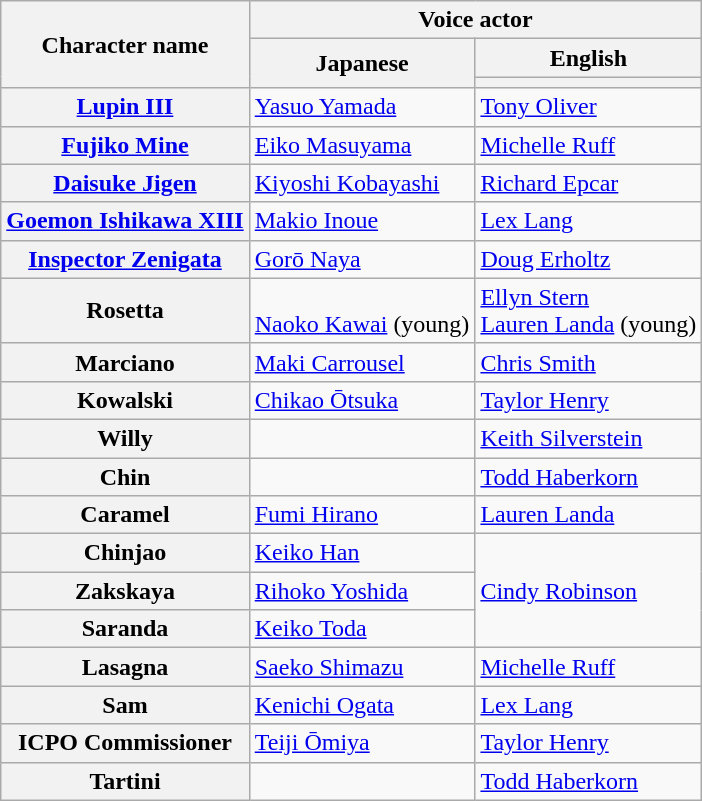<table class="wikitable plainrowheaders">
<tr>
<th rowspan="3">Character name</th>
<th colspan="2">Voice actor</th>
</tr>
<tr>
<th rowspan="2">Japanese</th>
<th>English</th>
</tr>
<tr>
<th></th>
</tr>
<tr>
<th scope="row"><a href='#'>Lupin III</a></th>
<td><a href='#'>Yasuo Yamada</a></td>
<td><a href='#'>Tony Oliver</a></td>
</tr>
<tr>
<th scope="row"><a href='#'>Fujiko Mine</a></th>
<td><a href='#'>Eiko Masuyama</a></td>
<td><a href='#'>Michelle Ruff</a></td>
</tr>
<tr>
<th scope="row"><a href='#'>Daisuke Jigen</a></th>
<td><a href='#'>Kiyoshi Kobayashi</a></td>
<td><a href='#'>Richard Epcar</a></td>
</tr>
<tr>
<th scope="row"><a href='#'>Goemon Ishikawa XIII</a></th>
<td><a href='#'>Makio Inoue</a></td>
<td><a href='#'>Lex Lang</a></td>
</tr>
<tr>
<th scope="row"><a href='#'>Inspector Zenigata</a></th>
<td><a href='#'>Gorō Naya</a></td>
<td><a href='#'>Doug Erholtz</a></td>
</tr>
<tr>
<th scope="row">Rosetta</th>
<td><br><a href='#'>Naoko Kawai</a> (young)</td>
<td><a href='#'>Ellyn Stern</a><br><a href='#'>Lauren Landa</a> (young)</td>
</tr>
<tr>
<th scope="row">Marciano</th>
<td><a href='#'>Maki Carrousel</a></td>
<td><a href='#'>Chris Smith</a></td>
</tr>
<tr>
<th scope="row">Kowalski</th>
<td><a href='#'>Chikao Ōtsuka</a></td>
<td><a href='#'>Taylor Henry</a></td>
</tr>
<tr>
<th scope="row">Willy</th>
<td></td>
<td><a href='#'>Keith Silverstein</a></td>
</tr>
<tr>
<th scope="row">Chin</th>
<td></td>
<td><a href='#'>Todd Haberkorn</a></td>
</tr>
<tr>
<th scope="row">Caramel</th>
<td><a href='#'>Fumi Hirano</a></td>
<td><a href='#'>Lauren Landa</a></td>
</tr>
<tr>
<th scope="row">Chinjao</th>
<td><a href='#'>Keiko Han</a></td>
<td rowspan="3"><a href='#'>Cindy Robinson</a></td>
</tr>
<tr>
<th scope="row">Zakskaya</th>
<td><a href='#'>Rihoko Yoshida</a></td>
</tr>
<tr>
<th scope="row">Saranda</th>
<td><a href='#'>Keiko Toda</a></td>
</tr>
<tr>
<th scope="row">Lasagna</th>
<td><a href='#'>Saeko Shimazu</a></td>
<td><a href='#'>Michelle Ruff</a></td>
</tr>
<tr>
<th scope="row">Sam</th>
<td><a href='#'>Kenichi Ogata</a></td>
<td><a href='#'>Lex Lang</a></td>
</tr>
<tr>
<th scope="row">ICPO Commissioner</th>
<td><a href='#'>Teiji Ōmiya</a></td>
<td><a href='#'>Taylor Henry</a></td>
</tr>
<tr>
<th scope="row">Tartini</th>
<td></td>
<td><a href='#'>Todd Haberkorn</a></td>
</tr>
</table>
